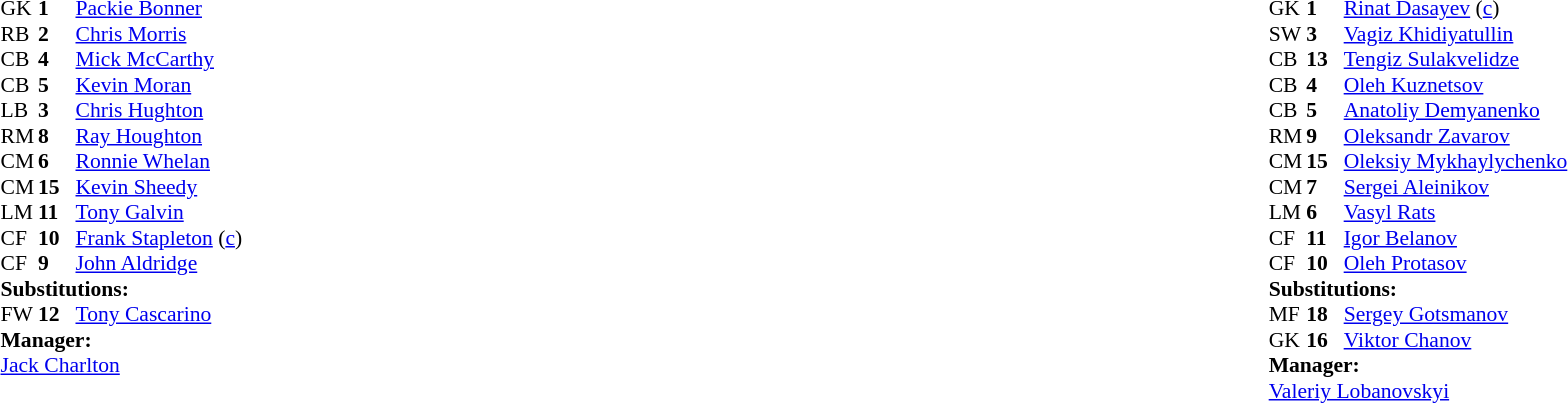<table style="width:100%;">
<tr>
<td style="vertical-align:top; width:40%;"><br><table style="font-size:90%" cellspacing="0" cellpadding="0">
<tr>
<th width="25"></th>
<th width="25"></th>
</tr>
<tr>
<td>GK</td>
<td><strong>1</strong></td>
<td><a href='#'>Packie Bonner</a></td>
</tr>
<tr>
<td>RB</td>
<td><strong>2</strong></td>
<td><a href='#'>Chris Morris</a></td>
</tr>
<tr>
<td>CB</td>
<td><strong>4</strong></td>
<td><a href='#'>Mick McCarthy</a></td>
</tr>
<tr>
<td>CB</td>
<td><strong>5</strong></td>
<td><a href='#'>Kevin Moran</a></td>
</tr>
<tr>
<td>LB</td>
<td><strong>3</strong></td>
<td><a href='#'>Chris Hughton</a></td>
</tr>
<tr>
<td>RM</td>
<td><strong>8</strong></td>
<td><a href='#'>Ray Houghton</a></td>
</tr>
<tr>
<td>CM</td>
<td><strong>6</strong></td>
<td><a href='#'>Ronnie Whelan</a></td>
</tr>
<tr>
<td>CM</td>
<td><strong>15</strong></td>
<td><a href='#'>Kevin Sheedy</a></td>
</tr>
<tr>
<td>LM</td>
<td><strong>11</strong></td>
<td><a href='#'>Tony Galvin</a></td>
</tr>
<tr>
<td>CF</td>
<td><strong>10</strong></td>
<td><a href='#'>Frank Stapleton</a> (<a href='#'>c</a>)</td>
<td></td>
<td></td>
</tr>
<tr>
<td>CF</td>
<td><strong>9</strong></td>
<td><a href='#'>John Aldridge</a></td>
</tr>
<tr>
<td colspan=3><strong>Substitutions:</strong></td>
</tr>
<tr>
<td>FW</td>
<td><strong>12</strong></td>
<td><a href='#'>Tony Cascarino</a></td>
<td></td>
<td></td>
</tr>
<tr>
<td colspan=3><strong>Manager:</strong></td>
</tr>
<tr>
<td colspan=3> <a href='#'>Jack Charlton</a></td>
</tr>
</table>
</td>
<td valign="top"></td>
<td style="vertical-align:top; width:50%;"><br><table style="font-size:90%; margin:auto;" cellspacing="0" cellpadding="0">
<tr>
<th width=25></th>
<th width=25></th>
</tr>
<tr>
<td>GK</td>
<td><strong>1</strong></td>
<td><a href='#'>Rinat Dasayev</a> (<a href='#'>c</a>)</td>
<td></td>
<td></td>
</tr>
<tr>
<td>SW</td>
<td><strong>3</strong></td>
<td><a href='#'>Vagiz Khidiyatullin</a></td>
</tr>
<tr>
<td>CB</td>
<td><strong>13</strong></td>
<td><a href='#'>Tengiz Sulakvelidze</a></td>
<td></td>
<td></td>
</tr>
<tr>
<td>CB</td>
<td><strong>4</strong></td>
<td><a href='#'>Oleh Kuznetsov</a></td>
</tr>
<tr>
<td>CB</td>
<td><strong>5</strong></td>
<td><a href='#'>Anatoliy Demyanenko</a></td>
</tr>
<tr>
<td>RM</td>
<td><strong>9</strong></td>
<td><a href='#'>Oleksandr Zavarov</a></td>
</tr>
<tr>
<td>CM</td>
<td><strong>15</strong></td>
<td><a href='#'>Oleksiy Mykhaylychenko</a></td>
</tr>
<tr>
<td>CM</td>
<td><strong>7</strong></td>
<td><a href='#'>Sergei Aleinikov</a></td>
</tr>
<tr>
<td>LM</td>
<td><strong>6</strong></td>
<td><a href='#'>Vasyl Rats</a></td>
</tr>
<tr>
<td>CF</td>
<td><strong>11</strong></td>
<td><a href='#'>Igor Belanov</a></td>
</tr>
<tr>
<td>CF</td>
<td><strong>10</strong></td>
<td><a href='#'>Oleh Protasov</a></td>
</tr>
<tr>
<td colspan=3><strong>Substitutions:</strong></td>
</tr>
<tr>
<td>MF</td>
<td><strong>18</strong></td>
<td><a href='#'>Sergey Gotsmanov</a></td>
<td></td>
<td></td>
</tr>
<tr>
<td>GK</td>
<td><strong>16</strong></td>
<td><a href='#'>Viktor Chanov</a></td>
<td></td>
<td></td>
</tr>
<tr>
<td colspan=3><strong>Manager:</strong></td>
</tr>
<tr>
<td colspan=3><a href='#'>Valeriy Lobanovskyi</a></td>
</tr>
</table>
</td>
</tr>
</table>
